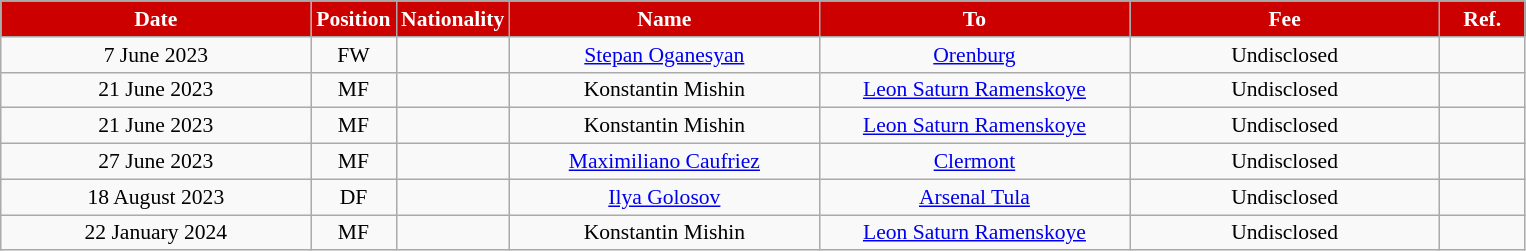<table class="wikitable"  style="text-align:center; font-size:90%; ">
<tr>
<th style="background:#CD0000; color:white; width:200px;">Date</th>
<th style="background:#CD0000; color:white; width:50px;">Position</th>
<th style="background:#CD0000; color:white; width:50px;">Nationality</th>
<th style="background:#CD0000; color:white; width:200px;">Name</th>
<th style="background:#CD0000; color:white; width:200px;">To</th>
<th style="background:#CD0000; color:white; width:200px;">Fee</th>
<th style="background:#CD0000; color:white; width:50px;">Ref.</th>
</tr>
<tr>
<td>7 June 2023</td>
<td>FW</td>
<td></td>
<td><a href='#'>Stepan Oganesyan</a></td>
<td><a href='#'>Orenburg</a></td>
<td>Undisclosed</td>
<td></td>
</tr>
<tr>
<td>21 June 2023</td>
<td>MF</td>
<td></td>
<td>Konstantin Mishin</td>
<td><a href='#'>Leon Saturn Ramenskoye</a></td>
<td>Undisclosed</td>
<td></td>
</tr>
<tr>
<td>21 June 2023</td>
<td>MF</td>
<td></td>
<td>Konstantin Mishin</td>
<td><a href='#'>Leon Saturn Ramenskoye</a></td>
<td>Undisclosed</td>
<td></td>
</tr>
<tr>
<td>27 June 2023</td>
<td>MF</td>
<td></td>
<td><a href='#'>Maximiliano Caufriez</a></td>
<td><a href='#'>Clermont</a></td>
<td>Undisclosed</td>
<td></td>
</tr>
<tr>
<td>18 August 2023</td>
<td>DF</td>
<td></td>
<td><a href='#'>Ilya Golosov</a></td>
<td><a href='#'>Arsenal Tula</a></td>
<td>Undisclosed</td>
<td></td>
</tr>
<tr>
<td>22 January 2024</td>
<td>MF</td>
<td></td>
<td>Konstantin Mishin</td>
<td><a href='#'>Leon Saturn Ramenskoye</a></td>
<td>Undisclosed</td>
<td></td>
</tr>
</table>
